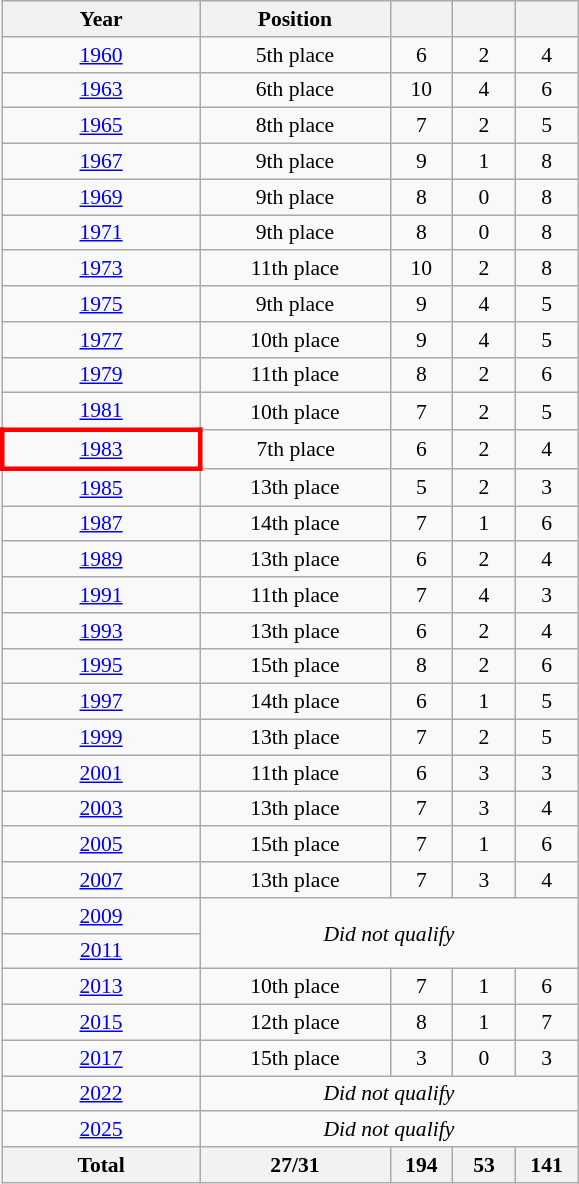<table class="wikitable" style="text-align: center;font-size:90%;">
<tr>
<th width=125>Year</th>
<th width=120>Position</th>
<th width=35></th>
<th width=35></th>
<th width=35></th>
</tr>
<tr>
<td> <a href='#'>1960</a></td>
<td>5th place</td>
<td>6</td>
<td>2</td>
<td>4</td>
</tr>
<tr>
<td> <a href='#'>1963</a></td>
<td>6th place</td>
<td>10</td>
<td>4</td>
<td>6</td>
</tr>
<tr>
<td> <a href='#'>1965</a></td>
<td>8th place</td>
<td>7</td>
<td>2</td>
<td>5</td>
</tr>
<tr>
<td> <a href='#'>1967</a></td>
<td>9th place</td>
<td>9</td>
<td>1</td>
<td>8</td>
</tr>
<tr>
<td> <a href='#'>1969</a></td>
<td>9th place</td>
<td>8</td>
<td>0</td>
<td>8</td>
</tr>
<tr>
<td> <a href='#'>1971</a></td>
<td>9th place</td>
<td>8</td>
<td>0</td>
<td>8</td>
</tr>
<tr>
<td> <a href='#'>1973</a></td>
<td>11th place</td>
<td>10</td>
<td>2</td>
<td>8</td>
</tr>
<tr>
<td> <a href='#'>1975</a></td>
<td>9th place</td>
<td>9</td>
<td>4</td>
<td>5</td>
</tr>
<tr>
<td> <a href='#'>1977</a></td>
<td>10th place</td>
<td>9</td>
<td>4</td>
<td>5</td>
</tr>
<tr>
<td> <a href='#'>1979</a></td>
<td>11th place</td>
<td>8</td>
<td>2</td>
<td>6</td>
</tr>
<tr>
<td> <a href='#'>1981</a></td>
<td>10th place</td>
<td>7</td>
<td>2</td>
<td>5</td>
</tr>
<tr>
<td style="border: 3px solid red"> <a href='#'>1983</a></td>
<td>7th place</td>
<td>6</td>
<td>2</td>
<td>4</td>
</tr>
<tr>
<td> <a href='#'>1985</a></td>
<td>13th place</td>
<td>5</td>
<td>2</td>
<td>3</td>
</tr>
<tr>
<td> <a href='#'>1987</a></td>
<td>14th place</td>
<td>7</td>
<td>1</td>
<td>6</td>
</tr>
<tr>
<td> <a href='#'>1989</a></td>
<td>13th place</td>
<td>6</td>
<td>2</td>
<td>4</td>
</tr>
<tr>
<td> <a href='#'>1991</a></td>
<td>11th place</td>
<td>7</td>
<td>4</td>
<td>3</td>
</tr>
<tr>
<td> <a href='#'>1993</a></td>
<td>13th place</td>
<td>6</td>
<td>2</td>
<td>4</td>
</tr>
<tr>
<td> <a href='#'>1995</a></td>
<td>15th place</td>
<td>8</td>
<td>2</td>
<td>6</td>
</tr>
<tr>
<td> <a href='#'>1997</a></td>
<td>14th place</td>
<td>6</td>
<td>1</td>
<td>5</td>
</tr>
<tr>
<td> <a href='#'>1999</a></td>
<td>13th place</td>
<td>7</td>
<td>2</td>
<td>5</td>
</tr>
<tr>
<td> <a href='#'>2001</a></td>
<td>11th place</td>
<td>6</td>
<td>3</td>
<td>3</td>
</tr>
<tr>
<td> <a href='#'>2003</a></td>
<td>13th place</td>
<td>7</td>
<td>3</td>
<td>4</td>
</tr>
<tr>
<td> <a href='#'>2005</a></td>
<td>15th place</td>
<td>7</td>
<td>1</td>
<td>6</td>
</tr>
<tr>
<td> <a href='#'>2007</a></td>
<td>13th place</td>
<td>7</td>
<td>3</td>
<td>4</td>
</tr>
<tr>
<td> <a href='#'>2009</a></td>
<td rowspan=2 colspan=4><em>Did not qualify</em></td>
</tr>
<tr>
<td> <a href='#'>2011</a></td>
</tr>
<tr>
<td> <a href='#'>2013</a></td>
<td>10th place</td>
<td>7</td>
<td>1</td>
<td>6</td>
</tr>
<tr>
<td> <a href='#'>2015</a></td>
<td>12th place</td>
<td>8</td>
<td>1</td>
<td>7</td>
</tr>
<tr>
<td> <a href='#'>2017</a></td>
<td>15th place</td>
<td>3</td>
<td>0</td>
<td>3</td>
</tr>
<tr>
<td> <a href='#'>2022</a></td>
<td colspan="4"><em>Did not qualify</em></td>
</tr>
<tr>
<td> <a href='#'>2025</a></td>
<td colspan="4"><em>Did not qualify</em></td>
</tr>
<tr>
<th>Total</th>
<th>27/31</th>
<th>194</th>
<th>53</th>
<th>141</th>
</tr>
</table>
